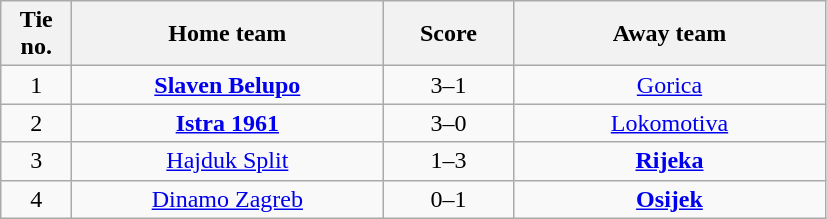<table class="wikitable" style="text-align: center">
<tr>
<th width=40>Tie no.</th>
<th width=200>Home team</th>
<th width=80>Score</th>
<th width=200>Away team</th>
</tr>
<tr>
<td>1</td>
<td><strong><a href='#'>Slaven Belupo</a></strong></td>
<td>3–1 </td>
<td><a href='#'>Gorica</a></td>
</tr>
<tr>
<td>2</td>
<td><strong><a href='#'>Istra 1961</a></strong></td>
<td>3–0</td>
<td><a href='#'>Lokomotiva</a></td>
</tr>
<tr>
<td>3</td>
<td><a href='#'>Hajduk Split</a></td>
<td>1–3</td>
<td><strong><a href='#'>Rijeka</a></strong></td>
</tr>
<tr>
<td>4</td>
<td><a href='#'>Dinamo Zagreb</a></td>
<td>0–1</td>
<td><strong><a href='#'>Osijek</a></strong></td>
</tr>
</table>
